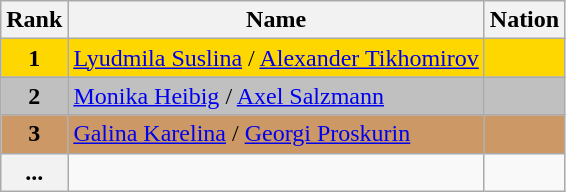<table class="wikitable">
<tr>
<th>Rank</th>
<th>Name</th>
<th>Nation</th>
</tr>
<tr bgcolor="gold">
<td align="center"><strong>1</strong></td>
<td><a href='#'>Lyudmila Suslina</a> / <a href='#'>Alexander Tikhomirov</a></td>
<td></td>
</tr>
<tr bgcolor="silver">
<td align="center"><strong>2</strong></td>
<td><a href='#'>Monika Heibig</a> / <a href='#'>Axel Salzmann</a></td>
<td></td>
</tr>
<tr bgcolor="cc9966">
<td align="center"><strong>3</strong></td>
<td><a href='#'>Galina Karelina</a> / <a href='#'>Georgi Proskurin</a></td>
<td></td>
</tr>
<tr>
<th>...</th>
<td></td>
<td></td>
</tr>
</table>
